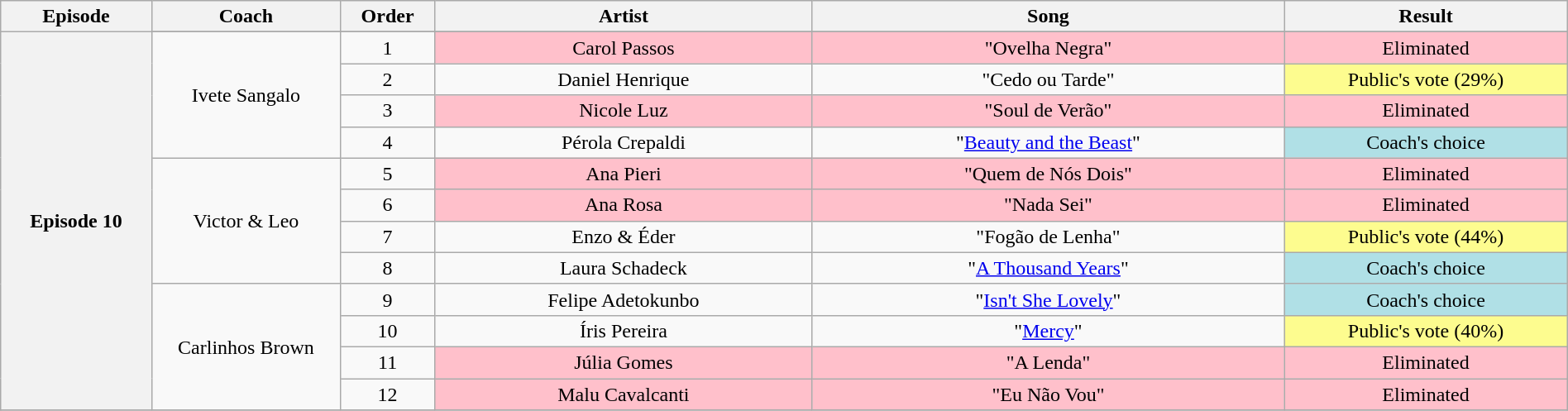<table class="wikitable" style="text-align:center; width:100%;">
<tr>
<th scope="col" width="08%">Episode</th>
<th scope="col" width="10%">Coach</th>
<th scope="col" width="05%">Order</th>
<th scope="col" width="20%">Artist</th>
<th scope="col" width="25%">Song</th>
<th scope="col" width="15%">Result</th>
</tr>
<tr>
<th scope="col" rowspan=13>Episode 10<br><small></small></th>
</tr>
<tr>
<td rowspan=4>Ivete Sangalo</td>
<td>1</td>
<td bgcolor=FFC0CB>Carol Passos</td>
<td bgcolor=FFC0CB>"Ovelha Negra"</td>
<td bgcolor=FFC0CB>Eliminated</td>
</tr>
<tr>
<td>2</td>
<td>Daniel Henrique</td>
<td>"Cedo ou Tarde"</td>
<td bgcolor=FDFC8F>Public's vote (29%)</td>
</tr>
<tr>
<td>3</td>
<td bgcolor=FFC0CB>Nicole Luz</td>
<td bgcolor=FFC0CB>"Soul de Verão"</td>
<td bgcolor=FFC0CB>Eliminated</td>
</tr>
<tr>
<td>4</td>
<td>Pérola Crepaldi</td>
<td>"<a href='#'>Beauty and the Beast</a>"</td>
<td bgcolor=B0E0E6>Coach's choice</td>
</tr>
<tr>
<td rowspan=4>Victor & Leo</td>
<td>5</td>
<td bgcolor=FFC0CB>Ana Pieri</td>
<td bgcolor=FFC0CB>"Quem de Nós Dois"</td>
<td bgcolor=FFC0CB>Eliminated</td>
</tr>
<tr>
<td>6</td>
<td bgcolor=FFC0CB>Ana Rosa</td>
<td bgcolor=FFC0CB>"Nada Sei"</td>
<td bgcolor=FFC0CB>Eliminated</td>
</tr>
<tr>
<td>7</td>
<td>Enzo & Éder</td>
<td>"Fogão de Lenha"</td>
<td bgcolor=FDFC8F>Public's vote (44%)</td>
</tr>
<tr>
<td>8</td>
<td>Laura Schadeck</td>
<td>"<a href='#'>A Thousand Years</a>"</td>
<td bgcolor=B0E0E6>Coach's choice</td>
</tr>
<tr>
<td rowspan=4>Carlinhos Brown</td>
<td>9</td>
<td>Felipe Adetokunbo</td>
<td>"<a href='#'>Isn't She Lovely</a>"</td>
<td bgcolor=B0E0E6>Coach's choice</td>
</tr>
<tr>
<td>10</td>
<td>Íris Pereira</td>
<td>"<a href='#'>Mercy</a>"</td>
<td bgcolor=FDFC8F>Public's vote (40%)</td>
</tr>
<tr>
<td>11</td>
<td bgcolor=FFC0CB>Júlia Gomes</td>
<td bgcolor=FFC0CB>"A Lenda"</td>
<td bgcolor=FFC0CB>Eliminated</td>
</tr>
<tr>
<td>12</td>
<td bgcolor=FFC0CB>Malu Cavalcanti</td>
<td bgcolor=FFC0CB>"Eu Não Vou"</td>
<td bgcolor=FFC0CB>Eliminated</td>
</tr>
<tr>
</tr>
</table>
